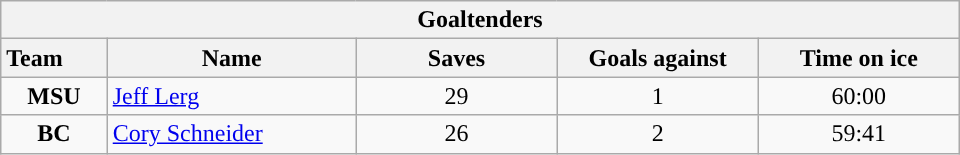<table class="wikitable" style="width:40em; text-align:right;">
<tr>
<th colspan=5>Goaltenders</th>
</tr>
<tr>
<th style="width:4em; text-align:left;">Team</th>
<th style="width:10em;">Name</th>
<th style="width:8em;">Saves</th>
<th style="width:8em;">Goals against</th>
<th style="width:8em;">Time on ice</th>
</tr>
<tr>
<td align=center><strong>MSU</strong></td>
<td style="text-align:left;"><a href='#'>Jeff Lerg</a></td>
<td align=center>29</td>
<td align=center>1</td>
<td align=center>60:00</td>
</tr>
<tr>
<td align=center><strong>BC</strong></td>
<td style="text-align:left;"><a href='#'>Cory Schneider</a></td>
<td align=center>26</td>
<td align=center>2</td>
<td align=center>59:41</td>
</tr>
</table>
